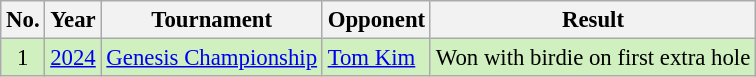<table class="wikitable" style="font-size:95%;">
<tr>
<th>No.</th>
<th>Year</th>
<th>Tournament</th>
<th>Opponent</th>
<th>Result</th>
</tr>
<tr style="background:#D0F0C0;">
<td align=center>1</td>
<td><a href='#'>2024</a></td>
<td><a href='#'>Genesis Championship</a></td>
<td> <a href='#'>Tom Kim</a></td>
<td>Won with birdie on first extra hole</td>
</tr>
</table>
